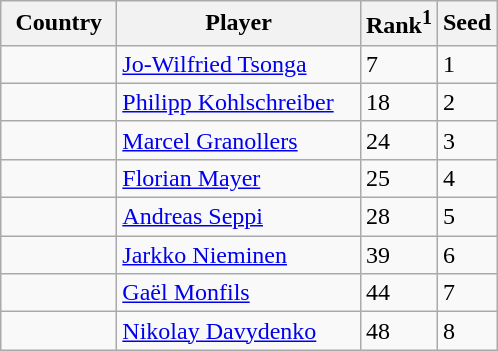<table class="sortable wikitable">
<tr>
<th width="70">Country</th>
<th width="155">Player</th>
<th>Rank<sup>1</sup></th>
<th>Seed</th>
</tr>
<tr>
<td></td>
<td><a href='#'>Jo-Wilfried Tsonga</a></td>
<td>7</td>
<td>1</td>
</tr>
<tr>
<td></td>
<td><a href='#'>Philipp Kohlschreiber</a></td>
<td>18</td>
<td>2</td>
</tr>
<tr>
<td></td>
<td><a href='#'>Marcel Granollers</a></td>
<td>24</td>
<td>3</td>
</tr>
<tr>
<td></td>
<td><a href='#'>Florian Mayer</a></td>
<td>25</td>
<td>4</td>
</tr>
<tr>
<td></td>
<td><a href='#'>Andreas Seppi</a></td>
<td>28</td>
<td>5</td>
</tr>
<tr>
<td></td>
<td><a href='#'>Jarkko Nieminen</a></td>
<td>39</td>
<td>6</td>
</tr>
<tr>
<td></td>
<td><a href='#'>Gaël Monfils</a></td>
<td>44</td>
<td>7</td>
</tr>
<tr>
<td></td>
<td><a href='#'>Nikolay Davydenko</a></td>
<td>48</td>
<td>8</td>
</tr>
</table>
